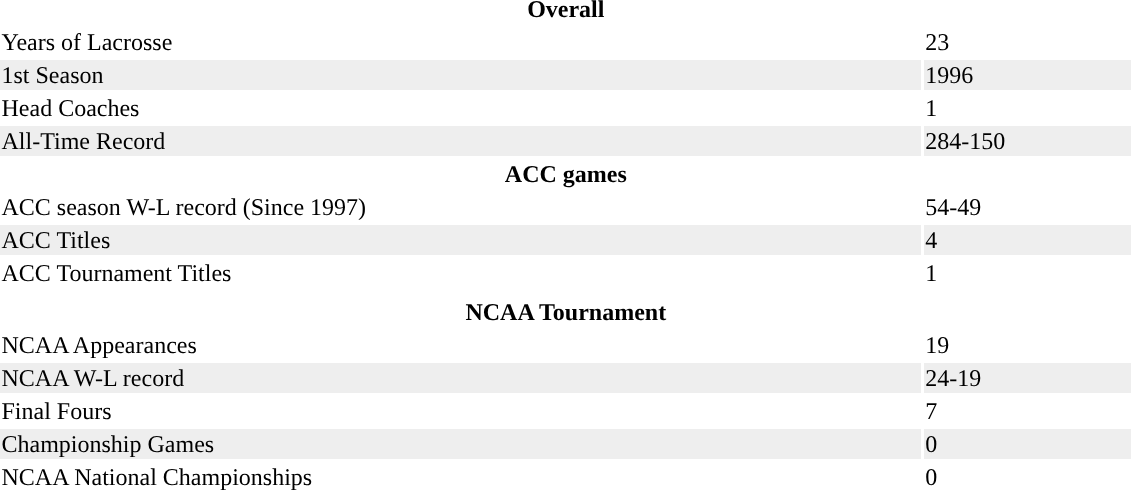<table width=60% class="toccolours">
<tr>
<th colspan=2>Overall</th>
</tr>
<tr>
<td>Years of Lacrosse</td>
<td>23</td>
</tr>
<tr bgcolor=#eeeeee>
<td>1st Season</td>
<td>1996</td>
</tr>
<tr>
<td>Head Coaches</td>
<td>1</td>
</tr>
<tr bgcolor=#eeeeee>
<td>All-Time Record</td>
<td>284-150</td>
</tr>
<tr>
<th colspan=2>ACC games</th>
</tr>
<tr>
<td>ACC season W-L record (Since 1997)</td>
<td>54-49</td>
</tr>
<tr bgcolor=#eeeeee>
<td>ACC Titles</td>
<td>4</td>
</tr>
<tr>
<td>ACC Tournament Titles</td>
<td>1</td>
</tr>
<tr>
</tr>
<tr bgcolor=#eeeeee>
</tr>
<tr>
<th colspan=2>NCAA Tournament</th>
</tr>
<tr>
<td>NCAA Appearances</td>
<td>19</td>
</tr>
<tr bgcolor=#eeeeee>
<td>NCAA W-L record</td>
<td>24-19</td>
</tr>
<tr>
<td>Final Fours</td>
<td>7</td>
</tr>
<tr bgcolor=#eeeeee>
<td>Championship Games</td>
<td>0</td>
</tr>
<tr>
<td>NCAA National Championships</td>
<td>0</td>
</tr>
</table>
